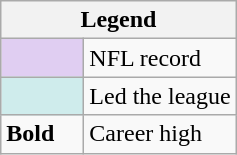<table class="wikitable">
<tr>
<th colspan="2">Legend</th>
</tr>
<tr>
<td style="background:#e0cef2; width:3em;"></td>
<td>NFL record</td>
</tr>
<tr>
<td style="background:#cfecec; width:3em;"></td>
<td>Led the league</td>
</tr>
<tr>
<td style="width:3em;"><strong>Bold</strong></td>
<td>Career high</td>
</tr>
</table>
